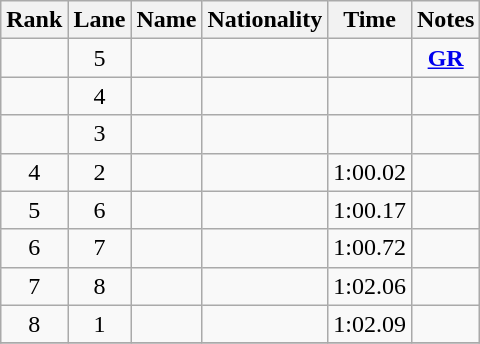<table class="wikitable sortable" style="text-align:center">
<tr>
<th>Rank</th>
<th>Lane</th>
<th>Name</th>
<th>Nationality</th>
<th>Time</th>
<th>Notes</th>
</tr>
<tr>
<td></td>
<td>5</td>
<td align=left></td>
<td align=left></td>
<td></td>
<td><strong><a href='#'>GR</a></strong></td>
</tr>
<tr>
<td></td>
<td>4</td>
<td align=left></td>
<td align=left></td>
<td></td>
<td></td>
</tr>
<tr>
<td></td>
<td>3</td>
<td align=left></td>
<td align=left></td>
<td></td>
<td></td>
</tr>
<tr>
<td>4</td>
<td>2</td>
<td align=left></td>
<td align=left></td>
<td>1:00.02</td>
<td></td>
</tr>
<tr>
<td>5</td>
<td>6</td>
<td align=left></td>
<td align=left></td>
<td>1:00.17</td>
<td></td>
</tr>
<tr>
<td>6</td>
<td>7</td>
<td align=left></td>
<td align=left></td>
<td>1:00.72</td>
<td></td>
</tr>
<tr>
<td>7</td>
<td>8</td>
<td align=left></td>
<td align=left></td>
<td>1:02.06</td>
<td></td>
</tr>
<tr>
<td>8</td>
<td>1</td>
<td align=left></td>
<td align=left></td>
<td>1:02.09</td>
<td></td>
</tr>
<tr>
</tr>
</table>
